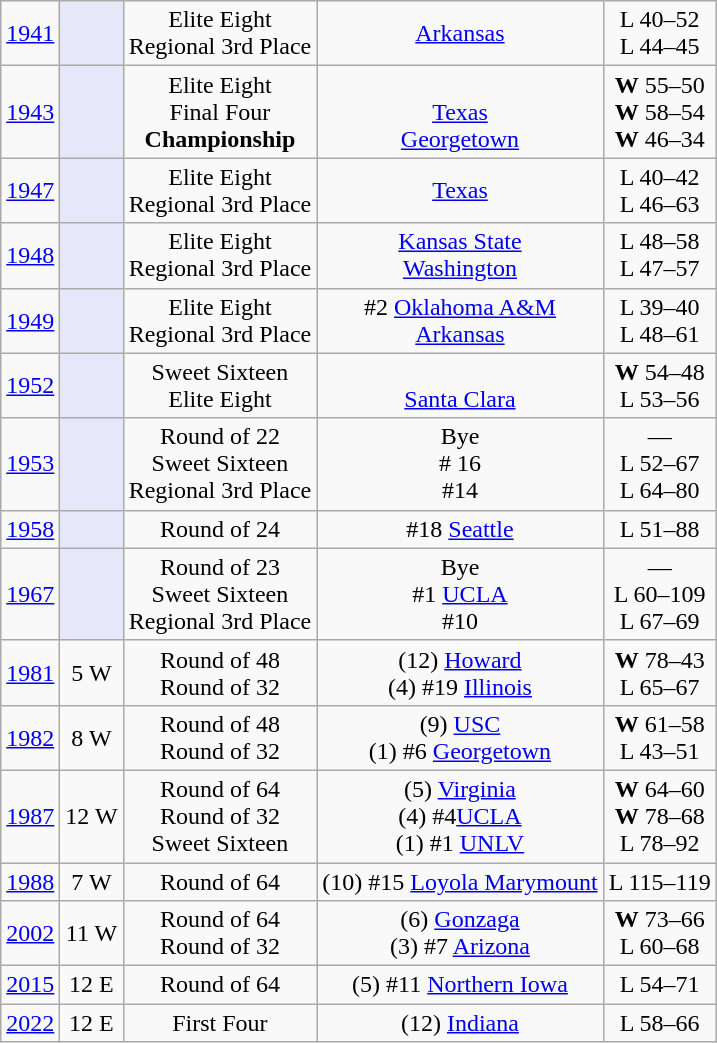<table class=wikitable style="text-align:center">
<tr>
<td><a href='#'>1941</a></td>
<td style="background:#E6E8FA;"></td>
<td>Elite Eight<br>Regional 3rd Place</td>
<td><a href='#'>Arkansas</a><br></td>
<td>L 40–52<br>L 44–45</td>
</tr>
<tr>
<td><a href='#'>1943</a></td>
<td style="background:#E6E8FA;"></td>
<td>Elite Eight<br>Final Four<br> <strong>Championship</strong></td>
<td><br><a href='#'>Texas</a><br><a href='#'>Georgetown</a></td>
<td><strong>W</strong> 55–50<br><strong>W</strong> 58–54<br><strong>W</strong> 46–34</td>
</tr>
<tr>
<td><a href='#'>1947</a></td>
<td style="background:#E6E8FA;"></td>
<td>Elite Eight<br>Regional 3rd Place</td>
<td><a href='#'>Texas</a><br></td>
<td>L 40–42<br>L 46–63</td>
</tr>
<tr>
<td><a href='#'>1948</a></td>
<td style="background:#E6E8FA;"></td>
<td>Elite Eight<br>Regional 3rd Place</td>
<td><a href='#'>Kansas State</a><br><a href='#'>Washington</a></td>
<td>L 48–58<br>L 47–57</td>
</tr>
<tr>
<td><a href='#'>1949</a></td>
<td style="background:#E6E8FA;"></td>
<td>Elite Eight<br>Regional 3rd Place</td>
<td>#2 <a href='#'>Oklahoma A&M</a><br><a href='#'>Arkansas</a></td>
<td>L 39–40<br>L 48–61</td>
</tr>
<tr>
<td><a href='#'>1952</a></td>
<td style="background:#E6E8FA;"></td>
<td>Sweet Sixteen<br>Elite Eight</td>
<td><br><a href='#'>Santa Clara</a></td>
<td><strong>W</strong> 54–48<br>L 53–56</td>
</tr>
<tr>
<td><a href='#'>1953</a></td>
<td style="background:#E6E8FA;"></td>
<td>Round of 22<br>Sweet Sixteen<br>Regional 3rd Place</td>
<td>Bye<br># 16 <br>#14 </td>
<td>—<br>L 52–67<br>L 64–80</td>
</tr>
<tr>
<td><a href='#'>1958</a></td>
<td style="background:#E6E8FA;"></td>
<td>Round of 24</td>
<td>#18 <a href='#'>Seattle</a></td>
<td>L 51–88</td>
</tr>
<tr>
<td><a href='#'>1967</a></td>
<td style="background:#E6E8FA;"></td>
<td>Round of 23<br>Sweet Sixteen<br>Regional 3rd Place</td>
<td>Bye<br>#1 <a href='#'>UCLA</a><br>#10 </td>
<td>—<br>L 60–109<br>L 67–69</td>
</tr>
<tr>
<td><a href='#'>1981</a></td>
<td>5 W</td>
<td>Round of 48<br>Round of 32</td>
<td>(12) <a href='#'>Howard</a><br>(4) #19 <a href='#'>Illinois</a></td>
<td><strong>W</strong> 78–43<br>L 65–67</td>
</tr>
<tr>
<td><a href='#'>1982</a></td>
<td>8 W</td>
<td>Round of 48<br>Round of 32</td>
<td>(9) <a href='#'>USC</a><br>(1) #6 <a href='#'>Georgetown</a></td>
<td><strong>W</strong> 61–58<br>L 43–51</td>
</tr>
<tr>
<td><a href='#'>1987</a></td>
<td>12 W</td>
<td>Round of 64<br>Round of 32<br>Sweet Sixteen</td>
<td>(5) <a href='#'>Virginia</a><br>(4) #4<a href='#'>UCLA</a><br>(1) #1 <a href='#'>UNLV</a></td>
<td><strong>W</strong> 64–60<br><strong>W</strong> 78–68<br>L 78–92</td>
</tr>
<tr>
<td><a href='#'>1988</a></td>
<td>7 W</td>
<td>Round of 64</td>
<td>(10) #15 <a href='#'>Loyola Marymount</a></td>
<td>L 115–119</td>
</tr>
<tr>
<td><a href='#'>2002</a></td>
<td>11 W</td>
<td>Round of 64<br>Round of 32</td>
<td>(6) <a href='#'>Gonzaga</a><br>(3) #7 <a href='#'>Arizona</a></td>
<td><strong>W</strong> 73–66<br>L 60–68</td>
</tr>
<tr>
<td><a href='#'>2015</a></td>
<td>12 E</td>
<td>Round of 64</td>
<td>(5) #11 <a href='#'>Northern Iowa</a></td>
<td>L 54–71</td>
</tr>
<tr>
<td><a href='#'>2022</a></td>
<td>12 E</td>
<td>First Four</td>
<td>(12) <a href='#'>Indiana</a></td>
<td>L 58–66</td>
</tr>
</table>
